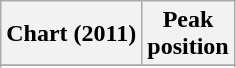<table class="wikitable sortable plainrowheaders" style="text-align:center">
<tr>
<th scope="col">Chart (2011)</th>
<th scope="col">Peak<br>position</th>
</tr>
<tr>
</tr>
<tr>
</tr>
<tr>
</tr>
<tr>
</tr>
<tr>
</tr>
<tr>
</tr>
<tr>
</tr>
</table>
